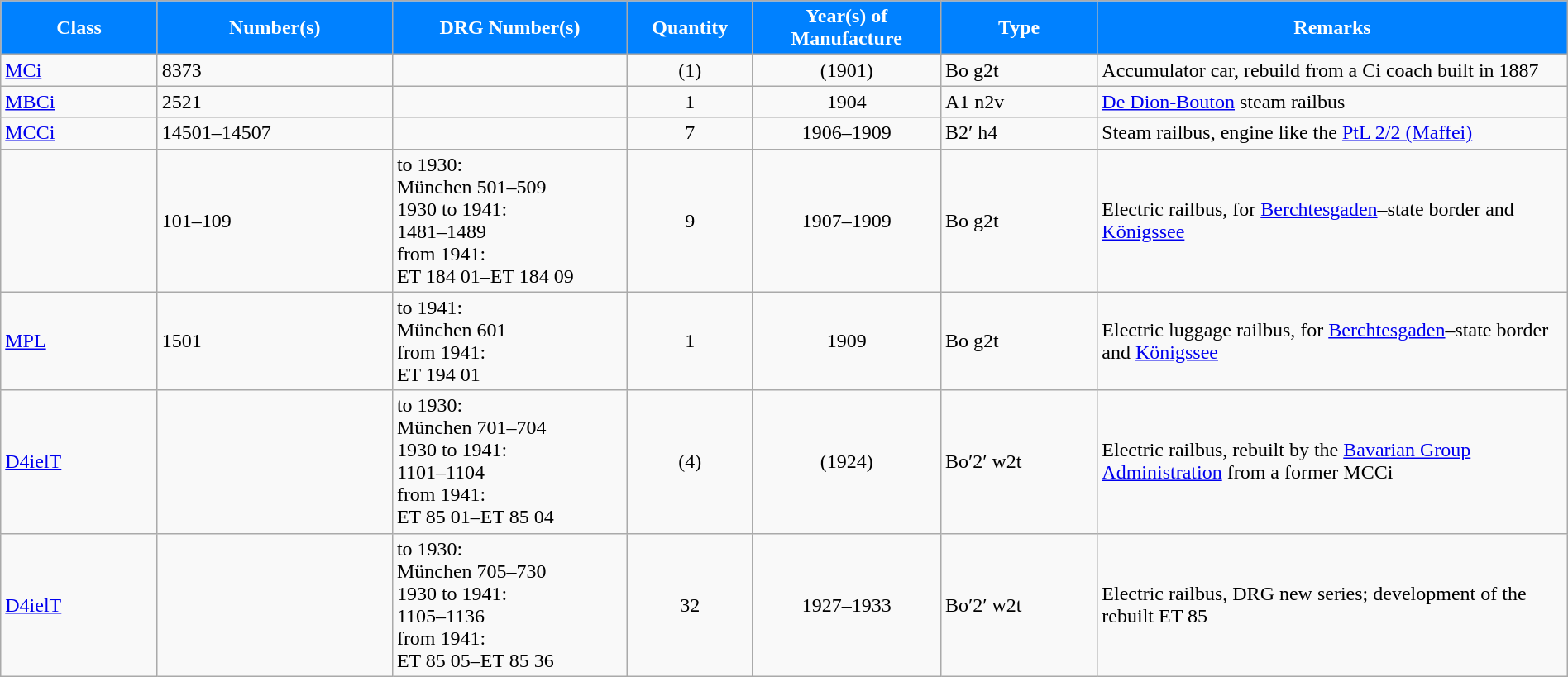<table class="wikitable" style="width:100%;">
<tr>
<th style="color:#fff; background:#0081ff; width:10%;">Class</th>
<th style="color:#fff; background:#0081ff; width:15%;">Number(s)</th>
<th style="color:#fff; background:#0081ff; width:15%;">DRG Number(s)</th>
<th style="color:#fff; background:#0081ff; width:8%;">Quantity</th>
<th style="color:#fff; background:#0081ff; width:12%;">Year(s) of Manufacture</th>
<th style="color:#fff; background:#0081ff; width:10%;">Type</th>
<th style="color:#fff; background:#0081ff; width:30%;">Remarks</th>
</tr>
<tr>
<td><a href='#'>MCi</a></td>
<td>8373</td>
<td></td>
<td style="text-align:center;">(1)</td>
<td style="text-align:center;">(1901)</td>
<td>Bo g2t</td>
<td>Accumulator car, rebuild from a Ci coach built in 1887</td>
</tr>
<tr>
<td><a href='#'>MBCi</a></td>
<td>2521</td>
<td></td>
<td style="text-align:center;">1</td>
<td style="text-align:center;">1904</td>
<td>A1 n2v</td>
<td><a href='#'>De Dion-Bouton</a> steam railbus</td>
</tr>
<tr>
<td><a href='#'>MCCi</a></td>
<td>14501–14507</td>
<td></td>
<td style="text-align:center;">7</td>
<td style="text-align:center;">1906–1909</td>
<td>B2′ h4</td>
<td>Steam railbus, engine like the <a href='#'>PtL 2/2 (Maffei)</a></td>
</tr>
<tr>
<td></td>
<td>101–109</td>
<td>to 1930: <br>München 501–509 <br>1930 to 1941: <br>1481–1489 <br>from 1941: <br>ET 184 01–ET 184 09</td>
<td style="text-align:center;">9</td>
<td style="text-align:center;">1907–1909</td>
<td>Bo g2t</td>
<td>Electric railbus, for <a href='#'>Berchtesgaden</a>–state border and <a href='#'>Königssee</a></td>
</tr>
<tr>
<td><a href='#'>MPL</a></td>
<td>1501</td>
<td>to 1941: <br>München 601 <br>from 1941: <br>ET 194 01</td>
<td style="text-align:center;">1</td>
<td style="text-align:center;">1909</td>
<td>Bo g2t</td>
<td>Electric luggage railbus, for <a href='#'>Berchtesgaden</a>–state border and <a href='#'>Königssee</a></td>
</tr>
<tr>
<td><a href='#'>D4ielT</a></td>
<td></td>
<td>to 1930: <br>München 701–704 <br>1930 to 1941: <br>1101–1104 <br>from 1941: <br>ET 85 01–ET 85 04</td>
<td style="text-align:center;">(4)</td>
<td style="text-align:center;">(1924)</td>
<td>Bo′2′ w2t</td>
<td>Electric railbus, rebuilt by the <a href='#'>Bavarian Group Administration</a> from a former MCCi</td>
</tr>
<tr>
<td><a href='#'>D4ielT</a></td>
<td></td>
<td>to 1930: <br>München 705–730 <br>1930 to 1941: <br>1105–1136 <br>from 1941: <br>ET 85 05–ET 85 36</td>
<td style="text-align:center;">32</td>
<td style="text-align:center;">1927–1933</td>
<td>Bo′2′ w2t</td>
<td>Electric railbus, DRG new series; development of the rebuilt ET 85</td>
</tr>
</table>
